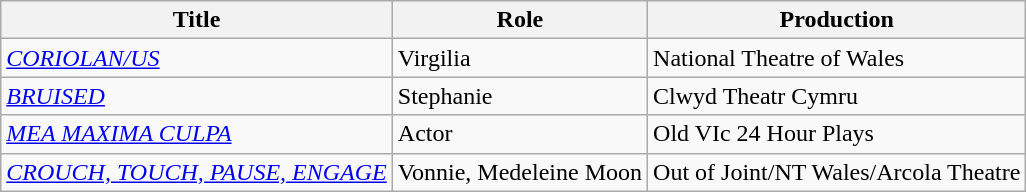<table class="wikitable">
<tr>
<th>Title</th>
<th>Role</th>
<th>Production</th>
</tr>
<tr>
<td><em><a href='#'>CORIOLAN/US</a></em></td>
<td>Virgilia</td>
<td>National Theatre of Wales</td>
</tr>
<tr>
<td><em><a href='#'>BRUISED</a></em></td>
<td>Stephanie</td>
<td>Clwyd Theatr Cymru</td>
</tr>
<tr>
<td><em><a href='#'>MEA MAXIMA CULPA</a></em></td>
<td>Actor</td>
<td>Old VIc 24 Hour Plays</td>
</tr>
<tr>
<td><em><a href='#'>CROUCH, TOUCH, PAUSE, ENGAGE</a></em></td>
<td>Vonnie, Medeleine Moon</td>
<td>Out of Joint/NT Wales/Arcola Theatre</td>
</tr>
</table>
